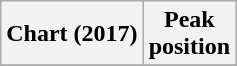<table class="wikitable plainrowheaders" style="text-align:center">
<tr>
<th scope="col">Chart (2017)</th>
<th scope="col">Peak<br>position</th>
</tr>
<tr>
</tr>
</table>
